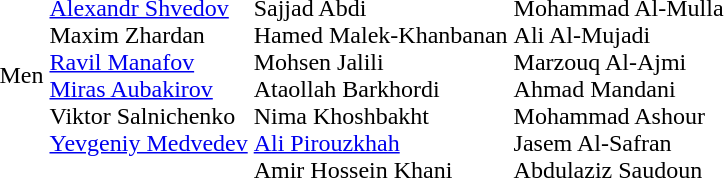<table>
<tr>
<td>Men</td>
<td valign=top><br><a href='#'>Alexandr Shvedov</a><br>Maxim Zhardan<br><a href='#'>Ravil Manafov</a><br><a href='#'>Miras Aubakirov</a><br>Viktor Salnichenko<br><a href='#'>Yevgeniy Medvedev</a></td>
<td><br>Sajjad Abdi<br>Hamed Malek-Khanbanan<br>Mohsen Jalili<br>Ataollah Barkhordi<br>Nima Khoshbakht<br><a href='#'>Ali Pirouzkhah</a><br>Amir Hossein Khani</td>
<td><br>Mohammad Al-Mulla<br>Ali Al-Mujadi<br>Marzouq Al-Ajmi<br>Ahmad Mandani<br>Mohammad Ashour<br>Jasem Al-Safran<br>Abdulaziz Saudoun</td>
</tr>
</table>
